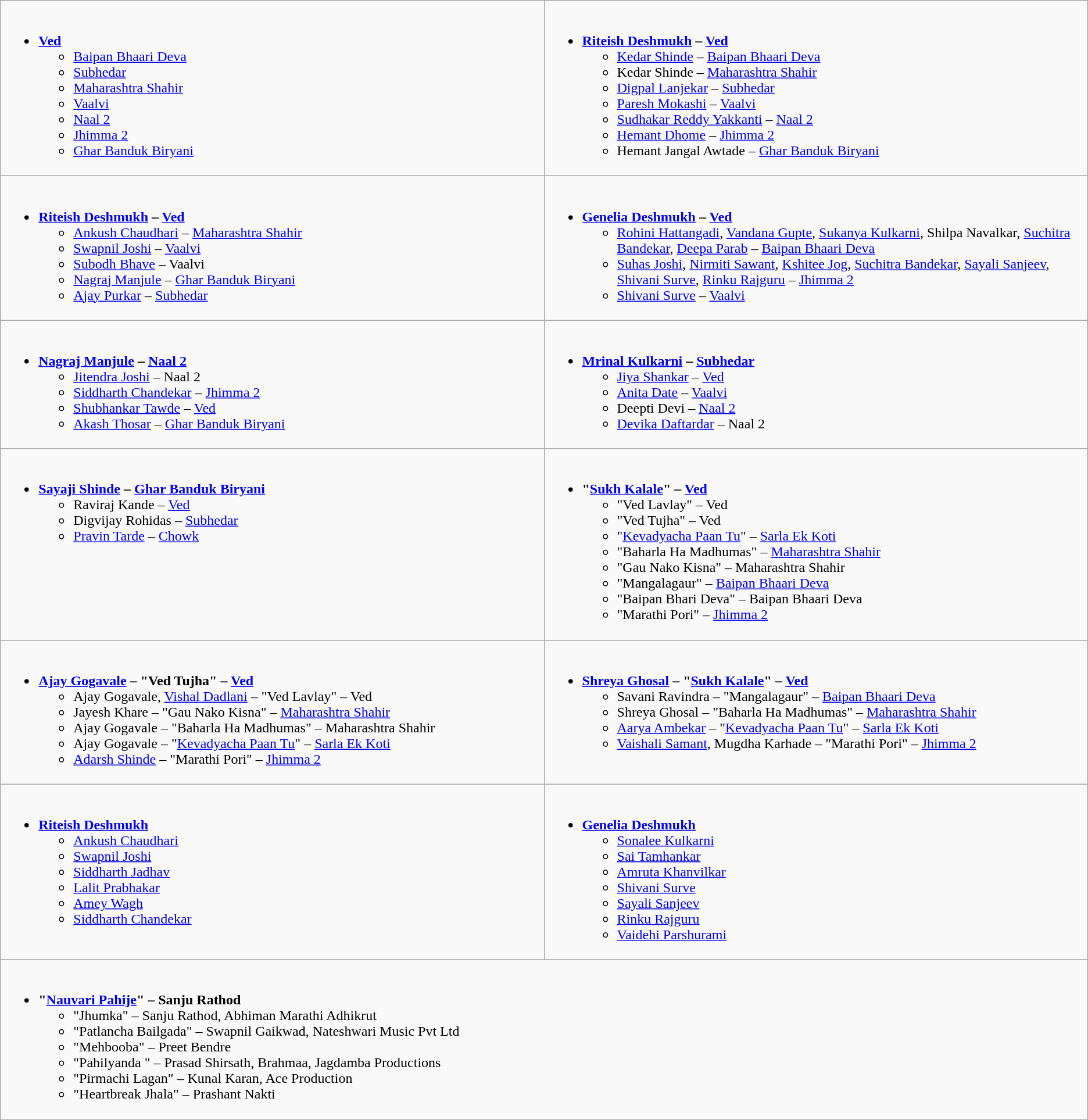<table class="wikitable" role="presentation">
<tr>
<td style="vertical-align:top; width:50%;"><br><ul><li><strong><a href='#'>Ved</a></strong><ul><li><a href='#'>Baipan Bhaari Deva</a></li><li><a href='#'>Subhedar</a></li><li><a href='#'>Maharashtra Shahir</a></li><li><a href='#'>Vaalvi</a></li><li><a href='#'>Naal 2</a></li><li><a href='#'>Jhimma 2</a></li><li><a href='#'>Ghar Banduk Biryani</a></li></ul></li></ul></td>
<td style="vertical-align:top; width:50%;"><br><ul><li><strong><a href='#'>Riteish Deshmukh</a> – <a href='#'>Ved</a></strong><ul><li><a href='#'>Kedar Shinde</a> – <a href='#'>Baipan Bhaari Deva</a></li><li>Kedar Shinde – <a href='#'>Maharashtra Shahir</a></li><li><a href='#'>Digpal Lanjekar</a> – <a href='#'>Subhedar</a></li><li><a href='#'>Paresh Mokashi</a> – <a href='#'>Vaalvi</a></li><li><a href='#'>Sudhakar Reddy Yakkanti</a> – <a href='#'>Naal 2</a></li><li><a href='#'>Hemant Dhome</a> – <a href='#'>Jhimma 2</a></li><li>Hemant Jangal Awtade – <a href='#'>Ghar Banduk Biryani</a></li></ul></li></ul></td>
</tr>
<tr>
<td style="vertical-align:top; width:50%;"><br><ul><li><strong><a href='#'>Riteish Deshmukh</a></strong> <strong>– <a href='#'>Ved</a></strong><ul><li><a href='#'>Ankush Chaudhari</a> – <a href='#'>Maharashtra Shahir</a></li><li><a href='#'>Swapnil Joshi</a> – <a href='#'>Vaalvi</a></li><li><a href='#'>Subodh Bhave</a> – Vaalvi</li><li><a href='#'>Nagraj Manjule</a> – <a href='#'>Ghar Banduk Biryani</a></li><li><a href='#'>Ajay Purkar</a> – <a href='#'>Subhedar</a></li></ul></li></ul></td>
<td style="vertical-align:top; width:50%;"><br><ul><li><strong><a href='#'>Genelia Deshmukh</a> – <a href='#'>Ved</a></strong><ul><li><a href='#'>Rohini Hattangadi</a>, <a href='#'>Vandana Gupte</a>, <a href='#'>Sukanya Kulkarni</a>, Shilpa Navalkar, <a href='#'>Suchitra Bandekar</a>, <a href='#'>Deepa Parab</a> – <a href='#'>Baipan Bhaari Deva</a></li><li><a href='#'>Suhas Joshi</a>, <a href='#'>Nirmiti Sawant</a>, <a href='#'>Kshitee Jog</a>, <a href='#'>Suchitra Bandekar</a>, <a href='#'>Sayali Sanjeev</a>, <a href='#'>Shivani Surve</a>, <a href='#'>Rinku Rajguru</a> – <a href='#'>Jhimma 2</a></li><li><a href='#'>Shivani Surve</a> – <a href='#'>Vaalvi</a></li></ul></li></ul></td>
</tr>
<tr>
<td style="vertical-align:top; width:50%;"><br><ul><li><strong><a href='#'>Nagraj Manjule</a> – <a href='#'>Naal 2</a></strong><ul><li><a href='#'>Jitendra Joshi</a> – Naal 2</li><li><a href='#'>Siddharth Chandekar</a> – <a href='#'>Jhimma 2</a></li><li><a href='#'>Shubhankar Tawde</a> – <a href='#'>Ved</a></li><li><a href='#'>Akash Thosar</a> – <a href='#'>Ghar Banduk Biryani</a></li></ul></li></ul></td>
<td style="vertical-align:top; width:50%;"><br><ul><li><strong><a href='#'>Mrinal Kulkarni</a> – <a href='#'>Subhedar</a></strong><ul><li><a href='#'>Jiya Shankar</a> – <a href='#'>Ved</a></li><li><a href='#'>Anita Date</a> – <a href='#'>Vaalvi</a></li><li>Deepti Devi – <a href='#'>Naal 2</a></li><li><a href='#'>Devika Daftardar</a> – Naal 2</li></ul></li></ul></td>
</tr>
<tr>
<td style="vertical-align:top; width:50%;"><br><ul><li><strong><a href='#'>Sayaji Shinde</a> – <a href='#'>Ghar Banduk Biryani</a></strong><ul><li>Raviraj Kande – <a href='#'>Ved</a></li><li>Digvijay Rohidas – <a href='#'>Subhedar</a></li><li><a href='#'>Pravin Tarde</a> – <a href='#'>Chowk</a></li></ul></li></ul></td>
<td style="vertical-align:top; width:50%;"><br><ul><li><strong>"<a href='#'>Sukh Kalale</a>" – <a href='#'>Ved</a></strong><ul><li>"Ved Lavlay" – Ved</li><li>"Ved Tujha" – Ved</li><li>"<a href='#'>Kevadyacha Paan Tu</a>" – <a href='#'>Sarla Ek Koti</a></li><li>"Baharla Ha Madhumas" – <a href='#'>Maharashtra Shahir</a></li><li>"Gau Nako Kisna" – Maharashtra Shahir</li><li>"Mangalagaur" – <a href='#'>Baipan Bhaari Deva</a></li><li>"Baipan Bhari Deva" – Baipan Bhaari Deva</li><li>"Marathi Pori" – <a href='#'>Jhimma 2</a></li></ul></li></ul></td>
</tr>
<tr>
<td style="vertical-align:top; width:50%;"><br><ul><li><strong><a href='#'>Ajay Gogavale</a> – "Ved Tujha" – <a href='#'>Ved</a></strong><ul><li>Ajay Gogavale, <a href='#'>Vishal Dadlani</a> – "Ved Lavlay" – Ved</li><li>Jayesh Khare – "Gau Nako Kisna" – <a href='#'>Maharashtra Shahir</a></li><li>Ajay Gogavale – "Baharla Ha Madhumas" – Maharashtra Shahir</li><li>Ajay Gogavale – "<a href='#'>Kevadyacha Paan Tu</a>" – <a href='#'>Sarla Ek Koti</a></li><li><a href='#'>Adarsh Shinde</a> – "Marathi Pori" – <a href='#'>Jhimma 2</a></li></ul></li></ul></td>
<td style="vertical-align:top; width:50%;"><br><ul><li><strong><a href='#'>Shreya Ghosal</a> – "<a href='#'>Sukh Kalale</a>" – <a href='#'>Ved</a></strong><ul><li>Savani Ravindra – "Mangalagaur" – <a href='#'>Baipan Bhaari Deva</a></li><li>Shreya Ghosal – "Baharla Ha Madhumas" – <a href='#'>Maharashtra Shahir</a></li><li><a href='#'>Aarya Ambekar</a> – "<a href='#'>Kevadyacha Paan Tu</a>" – <a href='#'>Sarla Ek Koti</a></li><li><a href='#'>Vaishali Samant</a>, Mugdha Karhade – "Marathi Pori" – <a href='#'>Jhimma 2</a></li></ul></li></ul></td>
</tr>
<tr>
<td style="vertical-align:top; width:50%;"><br><ul><li><strong><a href='#'>Riteish Deshmukh</a></strong><ul><li><a href='#'>Ankush Chaudhari</a></li><li><a href='#'>Swapnil Joshi</a></li><li><a href='#'>Siddharth Jadhav</a></li><li><a href='#'>Lalit Prabhakar</a></li><li><a href='#'>Amey Wagh</a></li><li><a href='#'>Siddharth Chandekar</a></li></ul></li></ul></td>
<td style="vertical-align:top; width:50%;"><br><ul><li><a href='#'><strong>Genelia Deshmukh</strong></a><ul><li><a href='#'>Sonalee Kulkarni</a></li><li><a href='#'>Sai Tamhankar</a></li><li><a href='#'>Amruta Khanvilkar</a></li><li><a href='#'>Shivani Surve</a></li><li><a href='#'>Sayali Sanjeev</a></li><li><a href='#'>Rinku Rajguru</a></li><li><a href='#'>Vaidehi Parshurami</a></li></ul></li></ul></td>
</tr>
<tr>
<td colspan="2" style="vertical-align:top; width:50%;"><br><ul><li><strong>"<a href='#'>Nauvari Pahije</a>" – Sanju Rathod</strong><ul><li>"Jhumka" – Sanju Rathod, Abhiman Marathi Adhikrut</li><li>"Patlancha Bailgada" – Swapnil Gaikwad, Nateshwari Music Pvt Ltd</li><li>"Mehbooba" – Preet Bendre</li><li>"Pahilyanda " – Prasad Shirsath, Brahmaa, Jagdamba Productions</li><li>"Pirmachi Lagan" – Kunal Karan, Ace Production</li><li>"Heartbreak Jhala" – Prashant Nakti</li></ul></li></ul></td>
</tr>
</table>
